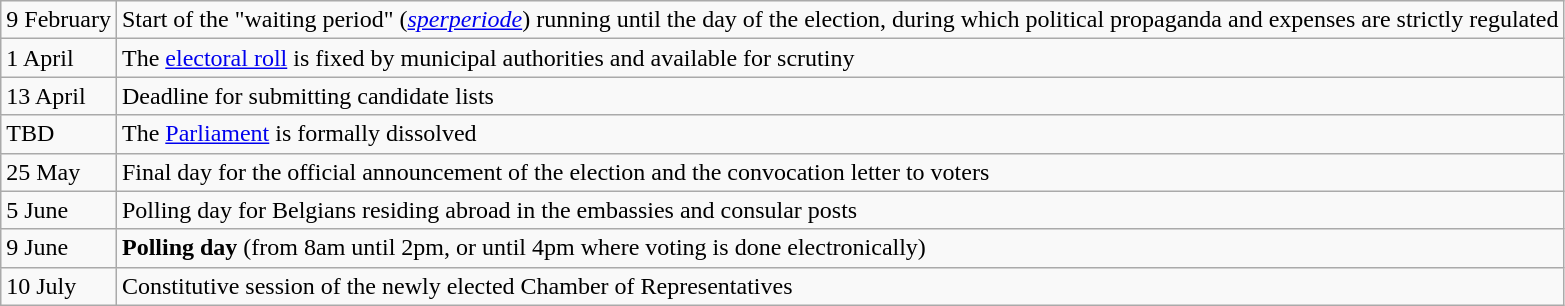<table class="wikitable">
<tr>
<td>9 February</td>
<td>Start of the "waiting period" (<em><a href='#'>sperperiode</a></em>) running until the day of the election, during which political propaganda and expenses are strictly regulated</td>
</tr>
<tr>
<td>1 April</td>
<td>The <a href='#'>electoral roll</a> is fixed by municipal authorities and available for scrutiny</td>
</tr>
<tr>
<td>13 April</td>
<td>Deadline for submitting candidate lists</td>
</tr>
<tr>
<td>TBD</td>
<td>The <a href='#'>Parliament</a> is formally dissolved</td>
</tr>
<tr>
<td>25 May</td>
<td>Final day for the official announcement of the election and the convocation letter to voters</td>
</tr>
<tr>
<td>5 June</td>
<td>Polling day for Belgians residing abroad in the embassies and consular posts</td>
</tr>
<tr>
<td>9 June</td>
<td><strong>Polling day</strong> (from 8am until 2pm, or until 4pm where voting is done electronically)</td>
</tr>
<tr>
<td>10 July</td>
<td>Constitutive session of the newly elected Chamber of Representatives</td>
</tr>
</table>
